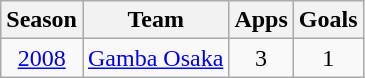<table class="wikitable" style="text-align: center;">
<tr>
<th>Season</th>
<th>Team</th>
<th>Apps</th>
<th>Goals</th>
</tr>
<tr>
<td><a href='#'>2008</a></td>
<td><a href='#'>Gamba Osaka</a></td>
<td>3</td>
<td>1</td>
</tr>
</table>
